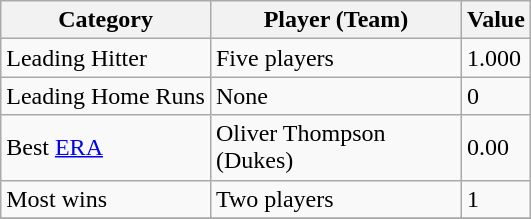<table class="wikitable">
<tr>
<th>Category</th>
<th width=160>Player (Team)</th>
<th>Value</th>
</tr>
<tr>
<td>Leading Hitter</td>
<td>Five players</td>
<td>1.000</td>
</tr>
<tr>
<td>Leading Home Runs</td>
<td>None</td>
<td>0</td>
</tr>
<tr>
<td>Best <a href='#'>ERA</a></td>
<td>Oliver Thompson (Dukes)</td>
<td>0.00</td>
</tr>
<tr>
<td>Most wins</td>
<td>Two players</td>
<td>1</td>
</tr>
<tr>
</tr>
</table>
